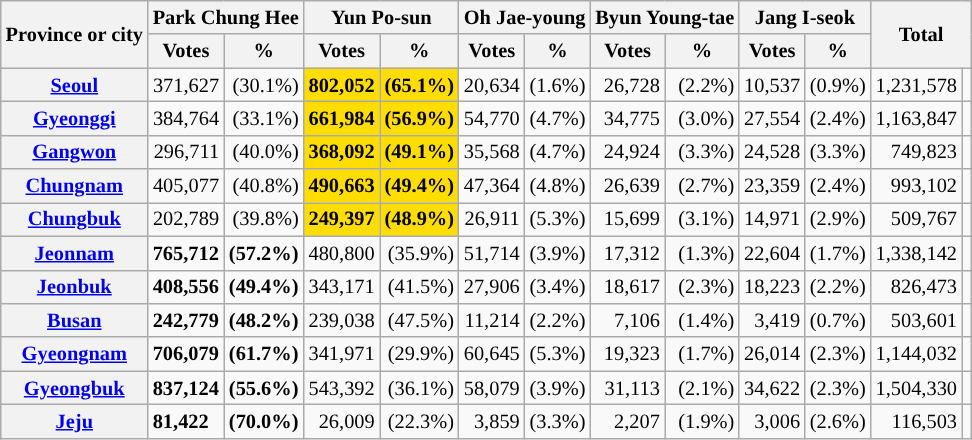<table class="wikitable" style="font-size:0.85em;">
<tr>
<th rowspan="2">Province or city</th>
<th colspan="2">Park Chung Hee</th>
<th colspan="2">Yun Po-sun</th>
<th colspan="2">Oh Jae-young</th>
<th colspan="2">Byun Young-tae</th>
<th colspan="2">Jang I-seok</th>
<th rowspan="2" colspan="2">Total</th>
</tr>
<tr>
<th>Votes</th>
<th>%</th>
<th>Votes</th>
<th>%</th>
<th>Votes</th>
<th>%</th>
<th>Votes</th>
<th>%</th>
<th>Votes</th>
<th>%</th>
</tr>
<tr>
<th><a href='#'>Seoul</a></th>
<td style="text-align: right;">371,627</td>
<td style="text-align: right;">(30.1%)</td>
<td style="background-color: #FFDD00; text-align: right;"><strong>802,052</strong></td>
<td style="background-color: #FFDD00; text-align: right;"><strong>(65.1%)</strong></td>
<td style="text-align: right;">20,634</td>
<td style="text-align: right;">(1.6%)</td>
<td style="text-align: right;">26,728</td>
<td style="text-align: right;">(2.2%)</td>
<td style="text-align: right;">10,537</td>
<td style="text-align: right;">(0.9%)</td>
<td style="text-align: right;">1,231,578</td>
<td></td>
</tr>
<tr>
<th><a href='#'>Gyeonggi</a></th>
<td style="text-align: right;">384,764</td>
<td style="text-align: right;">(33.1%)</td>
<td style="background-color: #FFDD00; text-align: right;"><strong>661,984</strong></td>
<td style="background-color: #FFDD00; text-align: right;"><strong>(56.9%)</strong></td>
<td style="text-align: right;">54,770</td>
<td style="text-align: right;">(4.7%)</td>
<td style="text-align: right;">34,775</td>
<td style="text-align: right;">(3.0%)</td>
<td style="text-align: right;">27,554</td>
<td style="text-align: right;">(2.4%)</td>
<td style="text-align: right;">1,163,847</td>
<td></td>
</tr>
<tr>
<th><a href='#'>Gangwon</a></th>
<td style="text-align: right;">296,711</td>
<td style="text-align: right;">(40.0%)</td>
<td style="background-color: #FFDD00; text-align: right;"><strong>368,092</strong></td>
<td style="background-color: #FFDD00; text-align: right;"><strong>(49.1%)</strong></td>
<td style="text-align: right;">35,568</td>
<td style="text-align: right;">(4.7%)</td>
<td style="text-align: right;">24,924</td>
<td style="text-align: right;">(3.3%)</td>
<td style="text-align: right;">24,528</td>
<td style="text-align: right;">(3.3%)</td>
<td style="text-align: right;">749,823</td>
<td></td>
</tr>
<tr>
<th><a href='#'>Chungnam</a></th>
<td style="text-align: right;">405,077</td>
<td style="text-align: right;">(40.8%)</td>
<td style="background-color: #FFDD00; text-align: right;"><strong>490,663</strong></td>
<td style="background-color: #FFDD00; text-align: right;"><strong>(49.4%)</strong></td>
<td style="text-align: right;">47,364</td>
<td style="text-align: right;">(4.8%)</td>
<td style="text-align: right;">26,639</td>
<td style="text-align: right;">(2.7%)</td>
<td style="text-align: right;">23,359</td>
<td style="text-align: right;">(2.4%)</td>
<td style="text-align: right;">993,102</td>
<td></td>
</tr>
<tr>
<th><a href='#'>Chungbuk</a></th>
<td style="text-align: right;">202,789</td>
<td style="text-align: right;">(39.8%)</td>
<td style="background-color: #FFDD00; text-align: right;"><strong>249,397</strong></td>
<td style="background-color: #FFDD00; text-align: right;"><strong>(48.9%)</strong></td>
<td style="text-align: right;">26,911</td>
<td style="text-align: right;">(5.3%)</td>
<td style="text-align: right;">15,699</td>
<td style="text-align: right;">(3.1%)</td>
<td style="text-align: right;">14,971</td>
<td style="text-align: right;">(2.9%)</td>
<td style="text-align: right;">509,767</td>
<td></td>
</tr>
<tr>
<th><a href='#'>Jeonnam</a></th>
<td style="background-color: "><strong>765,712</strong></td>
<td style="background-color: "><strong>(57.2%)</strong></td>
<td style="text-align: right;">480,800</td>
<td style="text-align: right;">(35.9%)</td>
<td style="text-align: right;">51,714</td>
<td style="text-align: right;">(3.9%)</td>
<td style="text-align: right;">17,312</td>
<td style="text-align: right;">(1.3%)</td>
<td style="text-align: right;">22,604</td>
<td style="text-align: right;">(1.7%)</td>
<td style="text-align: right;">1,338,142</td>
<td></td>
</tr>
<tr>
<th><a href='#'>Jeonbuk</a></th>
<td style="background-color: "><strong>408,556</strong></td>
<td style="background-color: "><strong>(49.4%)</strong></td>
<td style="text-align: right;">343,171</td>
<td style="text-align: right;">(41.5%)</td>
<td style="text-align: right;">27,906</td>
<td style="text-align: right;">(3.4%)</td>
<td style="text-align: right;">18,617</td>
<td style="text-align: right;">(2.3%)</td>
<td style="text-align: right;">18,223</td>
<td style="text-align: right;">(2.2%)</td>
<td style="text-align: right;">826,473</td>
<td></td>
</tr>
<tr>
<th><a href='#'>Busan</a></th>
<td style="background-color: "><strong>242,779</strong></td>
<td style="background-color: "><strong>(48.2%)</strong></td>
<td style="text-align: right;">239,038</td>
<td style="text-align: right;">(47.5%)</td>
<td style="text-align: right;">11,214</td>
<td style="text-align: right;">(2.2%)</td>
<td style="text-align: right;">7,106</td>
<td style="text-align: right;">(1.4%)</td>
<td style="text-align: right;">3,419</td>
<td style="text-align: right;">(0.7%)</td>
<td style="text-align: right;">503,601</td>
<td></td>
</tr>
<tr>
<th><a href='#'>Gyeongnam</a></th>
<td style="background-color: "><strong>706,079</strong></td>
<td style="background-color: "><strong>(61.7%)</strong></td>
<td style="text-align: right;">341,971</td>
<td style="text-align: right;">(29.9%)</td>
<td style="text-align: right;">60,645</td>
<td style="text-align: right;">(5.3%)</td>
<td style="text-align: right;">19,323</td>
<td style="text-align: right;">(1.7%)</td>
<td style="text-align: right;">26,014</td>
<td style="text-align: right;">(2.3%)</td>
<td style="text-align: right;">1,144,032</td>
<td></td>
</tr>
<tr>
<th><a href='#'>Gyeongbuk</a></th>
<td style="background-color: "><strong>837,124</strong></td>
<td style="background-color: "><strong>(55.6%)</strong></td>
<td style="text-align: right;">543,392</td>
<td style="text-align: right;">(36.1%)</td>
<td style="text-align: right;">58,079</td>
<td style="text-align: right;">(3.9%)</td>
<td style="text-align: right;">31,113</td>
<td style="text-align: right;">(2.1%)</td>
<td style="text-align: right;">34,622</td>
<td style="text-align: right;">(2.3%)</td>
<td style="text-align: right;">1,504,330</td>
<td></td>
</tr>
<tr>
<th><a href='#'>Jeju</a></th>
<td style="background-color: "><strong>81,422</strong></td>
<td style="background-color: "><strong>(70.0%)</strong></td>
<td style="text-align: right;">26,009</td>
<td style="text-align: right;">(22.3%)</td>
<td style="text-align: right;">3,859</td>
<td style="text-align: right;">(3.3%)</td>
<td style="text-align: right;">2,207</td>
<td style="text-align: right;">(1.9%)</td>
<td style="text-align: right;">3,006</td>
<td style="text-align: right;">(2.6%)</td>
<td style="text-align: right;">116,503</td>
<td></td>
</tr>
</table>
